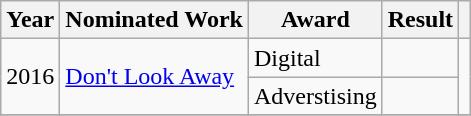<table class="wikitable">
<tr>
<th>Year</th>
<th>Nominated Work</th>
<th>Award</th>
<th>Result</th>
<th></th>
</tr>
<tr>
<td rowspan="2">2016</td>
<td rowspan="2"><a href='#'>Don't Look Away</a></td>
<td>Digital</td>
<td></td>
<td style="text-align:center;" rowspan="2"></td>
</tr>
<tr>
<td>Adverstising</td>
<td></td>
</tr>
<tr>
</tr>
</table>
